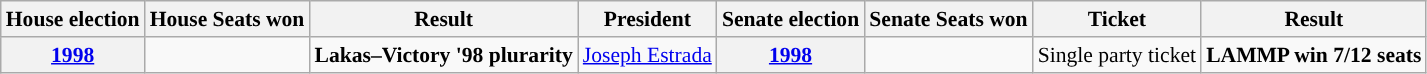<table class="wikitable" style="text-align:center; font-size:90%">
<tr>
<th>House election</th>
<th>House Seats won</th>
<th>Result</th>
<th>President</th>
<th>Senate election</th>
<th>Senate Seats won</th>
<th>Ticket</th>
<th>Result</th>
</tr>
<tr>
<th><a href='#'>1998</a></th>
<td></td>
<td><strong>Lakas–Victory '98 plurarity</strong></td>
<td style="background:"><a href='#'>Joseph Estrada</a></td>
<th><a href='#'>1998</a></th>
<td></td>
<td>Single party ticket</td>
<td><strong>LAMMP win 7/12 seats</strong></td>
</tr>
</table>
